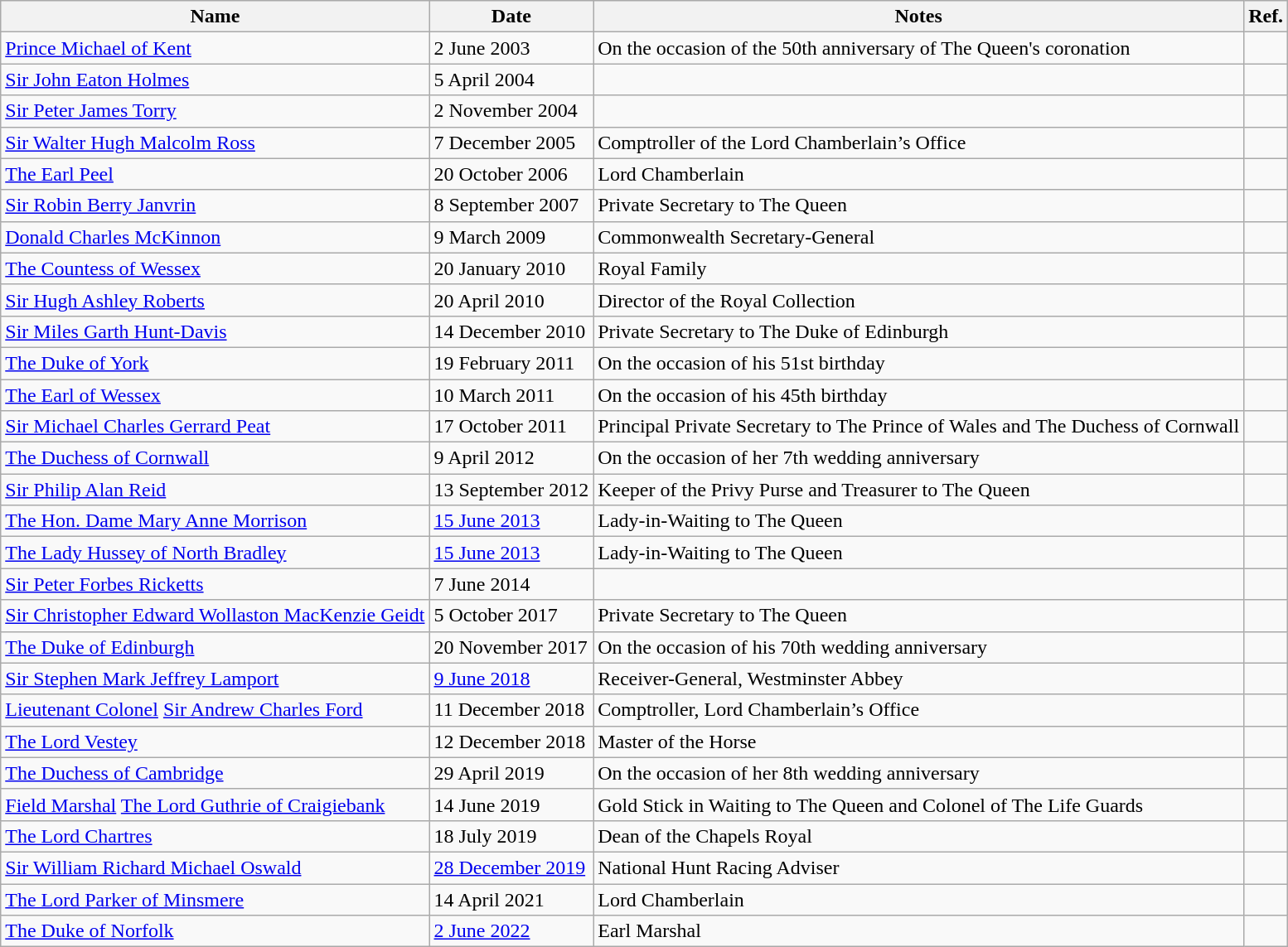<table class="wikitable">
<tr>
<th>Name</th>
<th>Date</th>
<th>Notes</th>
<th>Ref.</th>
</tr>
<tr>
<td><a href='#'>Prince Michael of Kent</a> </td>
<td>2 June 2003</td>
<td>On the occasion of the 50th anniversary of The Queen's coronation</td>
<td></td>
</tr>
<tr>
<td><a href='#'>Sir John Eaton Holmes</a> </td>
<td>5 April 2004</td>
<td></td>
<td></td>
</tr>
<tr>
<td><a href='#'>Sir Peter James Torry</a> </td>
<td>2 November 2004</td>
<td></td>
<td></td>
</tr>
<tr>
<td><a href='#'>Sir Walter Hugh Malcolm Ross</a> </td>
<td>7 December 2005</td>
<td>Comptroller of the Lord Chamberlain’s Office</td>
<td></td>
</tr>
<tr>
<td><a href='#'>The Earl Peel</a></td>
<td>20 October 2006</td>
<td>Lord Chamberlain</td>
<td></td>
</tr>
<tr>
<td><a href='#'>Sir Robin Berry Janvrin</a> </td>
<td>8 September 2007</td>
<td>Private Secretary to The Queen</td>
<td></td>
</tr>
<tr>
<td><a href='#'>Donald Charles McKinnon</a> </td>
<td>9 March 2009</td>
<td>Commonwealth Secretary-General</td>
<td></td>
</tr>
<tr>
<td><a href='#'>The Countess of Wessex</a></td>
<td>20 January 2010</td>
<td>Royal Family</td>
<td></td>
</tr>
<tr>
<td><a href='#'>Sir Hugh Ashley Roberts</a> </td>
<td>20 April 2010</td>
<td>Director of the Royal Collection</td>
<td></td>
</tr>
<tr>
<td><a href='#'>Sir Miles Garth Hunt-Davis</a> </td>
<td>14 December 2010</td>
<td>Private Secretary to The Duke of Edinburgh</td>
<td></td>
</tr>
<tr>
<td><a href='#'>The Duke of York</a> </td>
<td>19 February 2011</td>
<td>On the occasion of his 51st birthday</td>
<td></td>
</tr>
<tr>
<td><a href='#'>The Earl of Wessex</a> </td>
<td>10 March 2011</td>
<td>On the occasion of his 45th birthday</td>
<td></td>
</tr>
<tr>
<td><a href='#'>Sir Michael Charles Gerrard Peat</a> </td>
<td>17 October 2011</td>
<td>Principal Private Secretary to The Prince of Wales and The Duchess of Cornwall</td>
<td></td>
</tr>
<tr>
<td><a href='#'>The Duchess of Cornwall</a></td>
<td>9 April 2012</td>
<td>On the occasion of her 7th wedding anniversary</td>
<td></td>
</tr>
<tr>
<td><a href='#'>Sir Philip Alan Reid</a> </td>
<td>13 September 2012</td>
<td>Keeper of the Privy Purse and Treasurer to The Queen</td>
<td></td>
</tr>
<tr>
<td><a href='#'>The Hon. Dame Mary Anne Morrison</a> </td>
<td><a href='#'>15 June 2013</a></td>
<td>Lady-in-Waiting to The Queen</td>
<td></td>
</tr>
<tr>
<td><a href='#'>The Lady Hussey of North Bradley</a> </td>
<td><a href='#'>15 June 2013</a></td>
<td>Lady-in-Waiting to The Queen</td>
<td></td>
</tr>
<tr>
<td><a href='#'>Sir Peter Forbes Ricketts</a> </td>
<td>7 June 2014</td>
<td></td>
<td></td>
</tr>
<tr>
<td><a href='#'>Sir Christopher Edward Wollaston MacKenzie Geidt</a> </td>
<td>5 October 2017</td>
<td>Private Secretary to The Queen</td>
<td></td>
</tr>
<tr>
<td><a href='#'>The Duke of Edinburgh</a> </td>
<td>20 November 2017</td>
<td>On the occasion of his 70th wedding anniversary</td>
<td></td>
</tr>
<tr>
<td><a href='#'>Sir Stephen Mark Jeffrey Lamport</a> </td>
<td><a href='#'>9 June 2018</a></td>
<td>Receiver-General, Westminster Abbey</td>
<td></td>
</tr>
<tr>
<td><a href='#'>Lieutenant Colonel</a> <a href='#'>Sir Andrew Charles Ford</a> </td>
<td>11 December 2018</td>
<td>Comptroller, Lord Chamberlain’s Office</td>
<td></td>
</tr>
<tr>
<td><a href='#'>The Lord Vestey</a> </td>
<td>12 December 2018</td>
<td>Master of the Horse</td>
<td></td>
</tr>
<tr>
<td><a href='#'>The Duchess of Cambridge</a></td>
<td>29 April 2019</td>
<td>On the occasion of her 8th wedding anniversary</td>
<td></td>
</tr>
<tr>
<td><a href='#'>Field Marshal</a> <a href='#'>The Lord Guthrie of Craigiebank</a> </td>
<td>14 June 2019</td>
<td>Gold Stick in Waiting to The Queen and Colonel of The Life Guards</td>
<td></td>
</tr>
<tr>
<td><a href='#'>The Lord Chartres</a> </td>
<td>18 July 2019</td>
<td>Dean of the Chapels Royal</td>
<td></td>
</tr>
<tr>
<td><a href='#'>Sir William Richard Michael Oswald</a> </td>
<td><a href='#'>28 December 2019</a></td>
<td>National Hunt Racing Adviser</td>
<td></td>
</tr>
<tr>
<td><a href='#'>The Lord Parker of Minsmere</a> </td>
<td>14 April 2021</td>
<td>Lord Chamberlain</td>
<td></td>
</tr>
<tr>
<td><a href='#'>The Duke of Norfolk</a></td>
<td><a href='#'>2 June 2022</a></td>
<td>Earl Marshal</td>
<td></td>
</tr>
</table>
